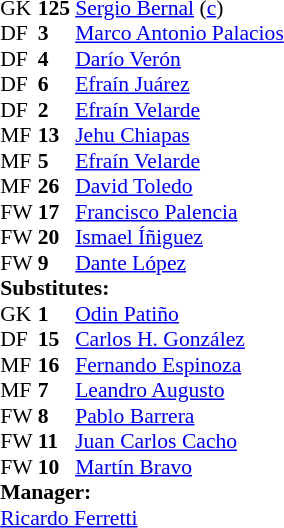<table cellspacing="0" cellpadding="0" style="font-size:90%; margin:0.2em auto;">
<tr>
<th width="25"></th>
<th width="25"></th>
</tr>
<tr>
<td>GK</td>
<td><strong>125</strong></td>
<td> <a href='#'>Sergio Bernal</a> (<a href='#'>c</a>)</td>
</tr>
<tr>
<td>DF</td>
<td><strong>3</strong></td>
<td> <a href='#'>Marco Antonio Palacios</a></td>
<td></td>
</tr>
<tr>
<td>DF</td>
<td><strong>4</strong></td>
<td> <a href='#'>Darío Verón</a></td>
</tr>
<tr>
<td>DF</td>
<td><strong>6</strong></td>
<td> <a href='#'>Efraín Juárez</a></td>
</tr>
<tr>
<td>DF</td>
<td><strong>2</strong></td>
<td> <a href='#'>Efraín Velarde</a></td>
</tr>
<tr>
<td>MF</td>
<td><strong>13</strong></td>
<td> <a href='#'>Jehu Chiapas</a></td>
<td></td>
<td></td>
</tr>
<tr>
<td>MF</td>
<td><strong>5</strong></td>
<td> <a href='#'>Efraín Velarde</a></td>
</tr>
<tr>
<td>MF</td>
<td><strong>26</strong></td>
<td> <a href='#'>David Toledo</a></td>
</tr>
<tr>
<td>FW</td>
<td><strong>17</strong></td>
<td> <a href='#'>Francisco Palencia</a></td>
<td></td>
<td></td>
</tr>
<tr>
<td>FW</td>
<td><strong>20</strong></td>
<td> <a href='#'>Ismael Íñiguez</a></td>
<td></td>
<td></td>
</tr>
<tr>
<td>FW</td>
<td><strong>9</strong></td>
<td> <a href='#'>Dante López</a></td>
</tr>
<tr>
<td colspan=3><strong>Substitutes:</strong></td>
</tr>
<tr>
<td>GK</td>
<td><strong>1</strong></td>
<td> <a href='#'>Odin Patiño</a></td>
</tr>
<tr>
<td>DF</td>
<td><strong>15</strong></td>
<td> <a href='#'>Carlos H. González</a></td>
</tr>
<tr>
<td>MF</td>
<td><strong>16</strong></td>
<td> <a href='#'>Fernando Espinoza</a></td>
</tr>
<tr>
<td>MF</td>
<td><strong>7</strong></td>
<td> <a href='#'>Leandro Augusto</a></td>
<td></td>
<td></td>
</tr>
<tr>
<td>FW</td>
<td><strong>8</strong></td>
<td> <a href='#'>Pablo Barrera</a></td>
<td></td>
<td></td>
</tr>
<tr>
<td>FW</td>
<td><strong>11</strong></td>
<td> <a href='#'>Juan Carlos Cacho</a></td>
</tr>
<tr>
<td>FW</td>
<td><strong>10</strong></td>
<td> <a href='#'>Martín Bravo</a></td>
<td></td>
<td></td>
</tr>
<tr>
<td colspan=3><strong>Manager:</strong></td>
</tr>
<tr>
<td colspan=4> <a href='#'>Ricardo Ferretti</a></td>
</tr>
</table>
